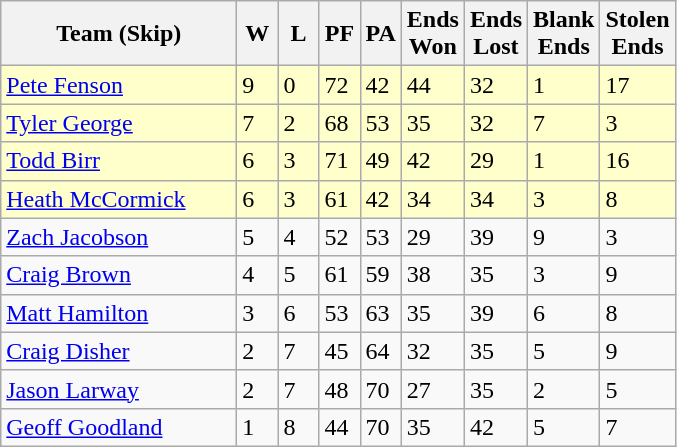<table class="wikitable">
<tr>
<th bgcolor="#efefef" width="150">Team (Skip)</th>
<th bgcolor="#efefef" width="20">W</th>
<th bgcolor="#efefef" width="20">L</th>
<th bgcolor="#efefef" width="20">PF</th>
<th bgcolor="#efefef" width="20">PA</th>
<th bgcolor="#efefef" width="20">Ends Won</th>
<th bgcolor="#efefef" width="20">Ends Lost</th>
<th bgcolor="#efefef" width="20">Blank Ends</th>
<th bgcolor="#efefef" width="20">Stolen Ends</th>
</tr>
<tr bgcolor="#ffffcc">
<td> <a href='#'>Pete Fenson</a></td>
<td>9</td>
<td>0</td>
<td>72</td>
<td>42</td>
<td>44</td>
<td>32</td>
<td>1</td>
<td>17</td>
</tr>
<tr bgcolor="#ffffcc">
<td> <a href='#'>Tyler George</a></td>
<td>7</td>
<td>2</td>
<td>68</td>
<td>53</td>
<td>35</td>
<td>32</td>
<td>7</td>
<td>3</td>
</tr>
<tr bgcolor="#ffffcc">
<td> <a href='#'>Todd Birr</a></td>
<td>6</td>
<td>3</td>
<td>71</td>
<td>49</td>
<td>42</td>
<td>29</td>
<td>1</td>
<td>16</td>
</tr>
<tr bgcolor="#ffffcc">
<td> <a href='#'>Heath McCormick</a></td>
<td>6</td>
<td>3</td>
<td>61</td>
<td>42</td>
<td>34</td>
<td>34</td>
<td>3</td>
<td>8</td>
</tr>
<tr>
<td> <a href='#'>Zach Jacobson</a></td>
<td>5</td>
<td>4</td>
<td>52</td>
<td>53</td>
<td>29</td>
<td>39</td>
<td>9</td>
<td>3</td>
</tr>
<tr>
<td> <a href='#'>Craig Brown</a></td>
<td>4</td>
<td>5</td>
<td>61</td>
<td>59</td>
<td>38</td>
<td>35</td>
<td>3</td>
<td>9</td>
</tr>
<tr>
<td> <a href='#'>Matt Hamilton</a></td>
<td>3</td>
<td>6</td>
<td>53</td>
<td>63</td>
<td>35</td>
<td>39</td>
<td>6</td>
<td>8</td>
</tr>
<tr>
<td> <a href='#'>Craig Disher</a></td>
<td>2</td>
<td>7</td>
<td>45</td>
<td>64</td>
<td>32</td>
<td>35</td>
<td>5</td>
<td>9</td>
</tr>
<tr>
<td> <a href='#'>Jason Larway</a></td>
<td>2</td>
<td>7</td>
<td>48</td>
<td>70</td>
<td>27</td>
<td>35</td>
<td>2</td>
<td>5</td>
</tr>
<tr>
<td> <a href='#'>Geoff Goodland</a></td>
<td>1</td>
<td>8</td>
<td>44</td>
<td>70</td>
<td>35</td>
<td>42</td>
<td>5</td>
<td>7</td>
</tr>
</table>
